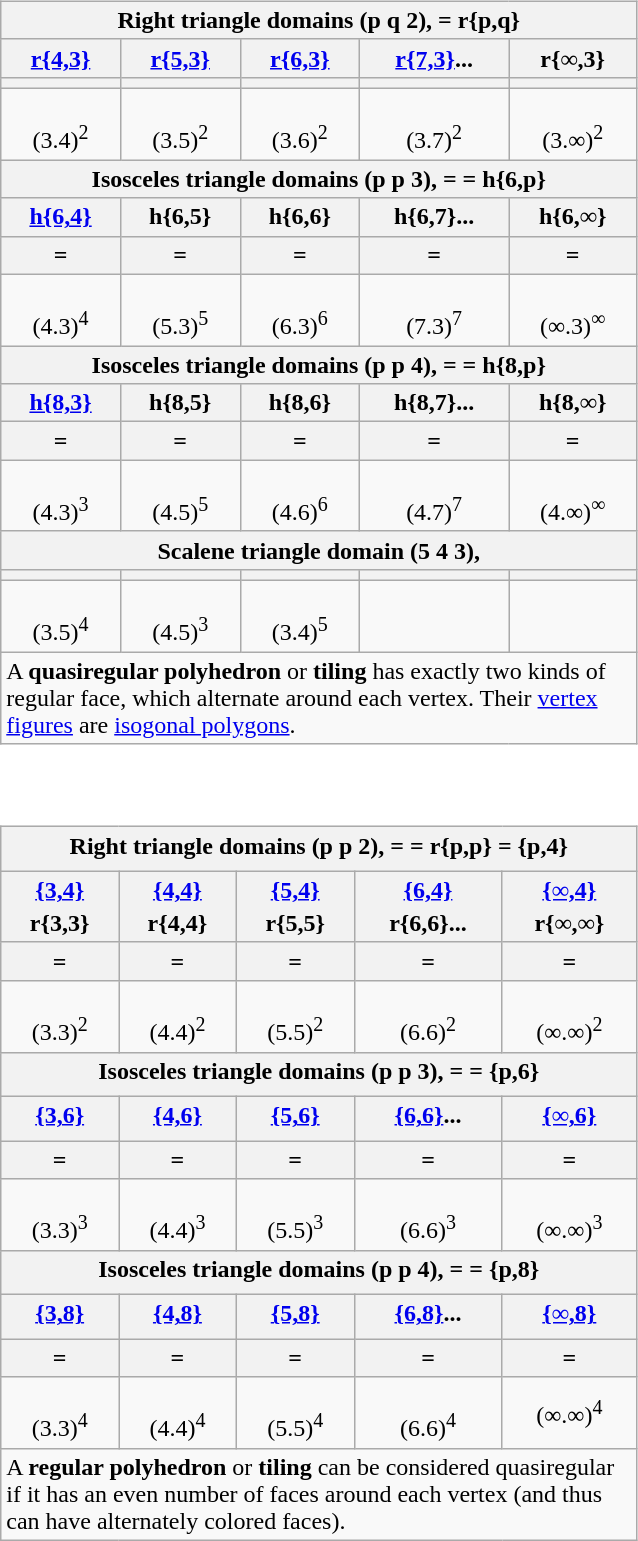<table align=right>
<tr>
<td><br><table class=wikitable width=425>
<tr>
<th colspan=6>Right triangle domains (p q 2),  = r{p,q}</th>
</tr>
<tr>
<th><a href='#'>r{4,3}</a></th>
<th><a href='#'>r{5,3}</a></th>
<th><a href='#'>r{6,3}</a></th>
<th><a href='#'>r{7,3}</a>...</th>
<th>r{∞,3}</th>
</tr>
<tr>
<th></th>
<th></th>
<th></th>
<th></th>
<th></th>
</tr>
<tr align=center>
<td><br>(3.4)<sup>2</sup></td>
<td><br>(3.5)<sup>2</sup></td>
<td><br>(3.6)<sup>2</sup></td>
<td><br>(3.7)<sup>2</sup></td>
<td><br>(3.∞)<sup>2</sup></td>
</tr>
<tr>
<th colspan=6>Isosceles triangle domains (p p 3),  =  = h{6,p}</th>
</tr>
<tr>
<th><a href='#'>h{6,4}</a></th>
<th>h{6,5}</th>
<th>h{6,6}</th>
<th>h{6,7}...</th>
<th>h{6,∞}</th>
</tr>
<tr>
<th> = </th>
<th> = </th>
<th> = </th>
<th> = </th>
<th> = </th>
</tr>
<tr align=center>
<td><br>(4.3)<sup>4</sup></td>
<td><br>(5.3)<sup>5</sup></td>
<td><br>(6.3)<sup>6</sup></td>
<td><br>(7.3)<sup>7</sup></td>
<td><br>(∞.3)<sup>∞</sup></td>
</tr>
<tr>
<th colspan=6>Isosceles triangle domains (p p 4),  =  = h{8,p}</th>
</tr>
<tr>
<th><a href='#'>h{8,3}</a></th>
<th>h{8,5}</th>
<th>h{8,6}</th>
<th>h{8,7}...</th>
<th>h{8,∞}</th>
</tr>
<tr>
<th> =</th>
<th> =</th>
<th> =</th>
<th> =</th>
<th> =</th>
</tr>
<tr align=center>
<td><br>(4.3)<sup>3</sup></td>
<td><br>(4.5)<sup>5</sup></td>
<td><br>(4.6)<sup>6</sup></td>
<td><br>(4.7)<sup>7</sup></td>
<td><br>(4.∞)<sup>∞</sup></td>
</tr>
<tr>
<th colspan=6>Scalene triangle domain (5 4 3), </th>
</tr>
<tr>
<th></th>
<th></th>
<th></th>
<th></th>
<th></th>
</tr>
<tr align=center>
<td><br>(3.5)<sup>4</sup></td>
<td><br>(4.5)<sup>3</sup></td>
<td><br>(3.4)<sup>5</sup></td>
<td></td>
<td></td>
</tr>
<tr>
<td colspan=7>A <strong>quasiregular polyhedron</strong> or <strong>tiling</strong> has exactly two kinds of regular face, which alternate around each vertex. Their <a href='#'>vertex figures</a> are <a href='#'>isogonal polygons</a>.</td>
</tr>
</table>
</td>
</tr>
<tr>
<td><br><table class=wikitable width=425>
<tr>
<th colspan=5>Right triangle domains (p p 2),  =  = r{p,p} = {p,4}<sub></sub></th>
</tr>
<tr>
<th><a href='#'>{3,4}<sub></sub></a><br>r{3,3}</th>
<th><a href='#'>{4,4}<sub></sub></a><br>r{4,4}</th>
<th><a href='#'>{5,4}<sub></sub></a><br>r{5,5}</th>
<th><a href='#'>{6,4}<sub></sub></a><br>r{6,6}...</th>
<th><a href='#'>{∞,4}<sub></sub></a><br>r{∞,∞}</th>
</tr>
<tr>
<th> = </th>
<th> = </th>
<th> = </th>
<th> = </th>
<th> = </th>
</tr>
<tr align=center>
<td><br>(3.3)<sup>2</sup></td>
<td><br>(4.4)<sup>2</sup></td>
<td><br>(5.5)<sup>2</sup></td>
<td><br>(6.6)<sup>2</sup></td>
<td><br>(∞.∞)<sup>2</sup></td>
</tr>
<tr>
<th colspan=5>Isosceles triangle domains (p p 3),  =  = {p,6}<sub></sub></th>
</tr>
<tr>
<th><a href='#'>{3,6}<sub></sub></a></th>
<th><a href='#'>{4,6}<sub></sub></a></th>
<th><a href='#'>{5,6}<sub></sub></a></th>
<th><a href='#'>{6,6}<sub></sub></a>...</th>
<th><a href='#'>{∞,6}<sub></sub></a></th>
</tr>
<tr>
<th> = </th>
<th> = </th>
<th> = </th>
<th> = </th>
<th> = </th>
</tr>
<tr align=center>
<td><br>(3.3)<sup>3</sup></td>
<td><br>(4.4)<sup>3</sup></td>
<td><br>(5.5)<sup>3</sup></td>
<td><br>(6.6)<sup>3</sup></td>
<td><br>(∞.∞)<sup>3</sup></td>
</tr>
<tr>
<th colspan=6>Isosceles triangle domains (p p 4),  =  = {p,8}<sub></sub></th>
</tr>
<tr>
<th><a href='#'>{3,8}<sub></sub></a></th>
<th><a href='#'>{4,8}<sub></sub></a></th>
<th><a href='#'>{5,8}<sub></sub></a></th>
<th><a href='#'>{6,8}<sub></sub></a>...</th>
<th><a href='#'>{∞,8}<sub></sub></a></th>
</tr>
<tr>
<th> =</th>
<th> =</th>
<th> =</th>
<th> =</th>
<th> =</th>
</tr>
<tr align=center>
<td><br>(3.3)<sup>4</sup></td>
<td><br>(4.4)<sup>4</sup></td>
<td><br>(5.5)<sup>4</sup></td>
<td><br>(6.6)<sup>4</sup></td>
<td>(∞.∞)<sup>4</sup></td>
</tr>
<tr>
<td colspan=6>A <strong>regular polyhedron</strong> or <strong>tiling</strong> can be considered quasiregular if it has an even number of faces around each vertex (and thus can have alternately colored faces).</td>
</tr>
</table>
</td>
</tr>
</table>
